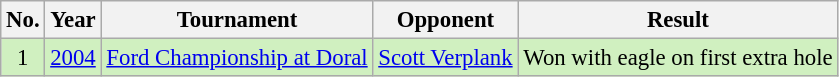<table class="wikitable" style="font-size:95%;">
<tr>
<th>No.</th>
<th>Year</th>
<th>Tournament</th>
<th>Opponent</th>
<th>Result</th>
</tr>
<tr style="background:#D0F0C0;">
<td align=center>1</td>
<td><a href='#'>2004</a></td>
<td><a href='#'>Ford Championship at Doral</a></td>
<td> <a href='#'>Scott Verplank</a></td>
<td>Won with eagle on first extra hole</td>
</tr>
</table>
